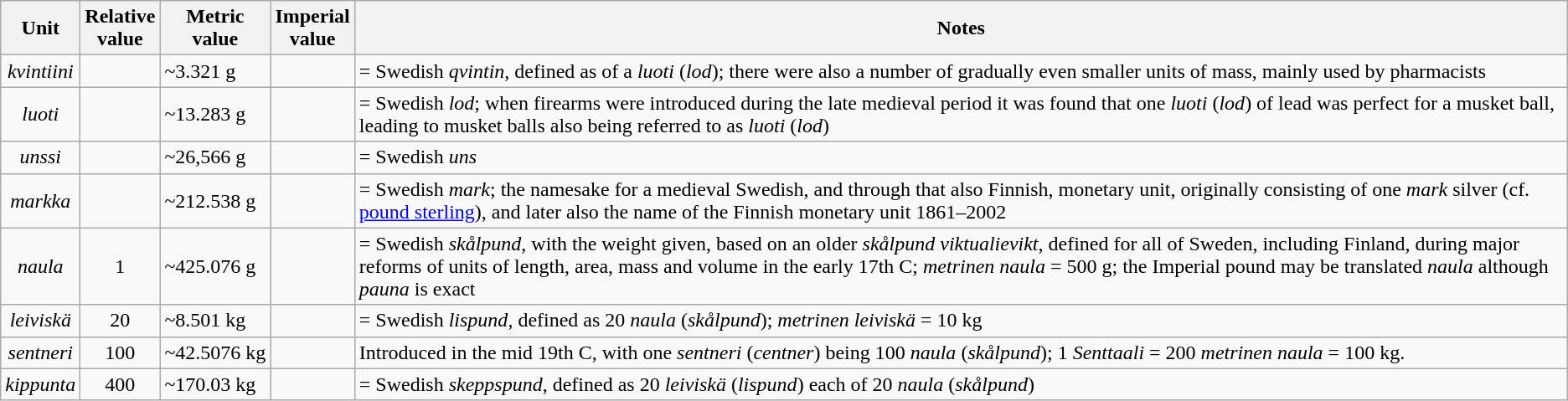<table class="wikitable">
<tr>
<th>Unit</th>
<th>Relative<br>value</th>
<th>Metric<br>value</th>
<th>Imperial<br>value</th>
<th>Notes</th>
</tr>
<tr>
<td align=center><em>kvintiini</em></td>
<td align=center></td>
<td align=left>~3.321 g</td>
<td align=left></td>
<td align=left>= Swedish <em>qvintin</em>, defined as  of a <em>luoti</em> (<em>lod</em>); there were also a number of gradually even smaller units of mass, mainly used by pharmacists</td>
</tr>
<tr>
<td align=center><em>luoti</em></td>
<td align=center></td>
<td align=left>~13.283 g</td>
<td align=left></td>
<td align=left>= Swedish <em>lod</em>; when firearms were introduced during the late medieval period it was found that one <em>luoti</em> (<em>lod</em>) of lead was perfect for a musket ball, leading to musket balls also being referred to as <em>luoti</em> (<em>lod</em>)</td>
</tr>
<tr>
<td align=center><em>unssi</em></td>
<td align=center></td>
<td align=left>~26,566 g</td>
<td align=left></td>
<td align=left>= Swedish <em>uns</em></td>
</tr>
<tr>
<td align=center><em>markka</em></td>
<td align=center></td>
<td align=left>~212.538 g</td>
<td align=left></td>
<td align=left>= Swedish <em>mark</em>; the namesake for a medieval Swedish, and through that also Finnish, monetary unit, originally consisting of one <em>mark</em> silver (cf. <a href='#'>pound sterling</a>), and later also the name of the Finnish monetary unit 1861–2002</td>
</tr>
<tr>
<td align=center><em>naula</em></td>
<td align=center>1</td>
<td align=left>~425.076 g</td>
<td align=left></td>
<td align=left>= Swedish <em>skålpund</em>, with the weight given, based on an older <em>skålpund viktualievikt</em>, defined for all of Sweden, including Finland, during major reforms of units of length, area, mass and volume in the early 17th C; <em>metrinen naula</em> = 500 g; the Imperial pound may be translated <em>naula</em> although <em>pauna</em> is exact</td>
</tr>
<tr>
<td align=center><em>leiviskä</em></td>
<td align=center>20</td>
<td align=left>~8.501 kg</td>
<td align=left></td>
<td align=left>= Swedish <em>lispund</em>, defined as 20 <em>naula</em> (<em>skålpund</em>); <em>metrinen leiviskä</em> = 10 kg</td>
</tr>
<tr>
<td align=center><em>sentneri</em></td>
<td align=center>100</td>
<td align=left>~42.5076 kg</td>
<td align=left></td>
<td align=left>Introduced in the mid 19th C, with one <em>sentneri</em> (<em>centner</em>) being 100 <em>naula</em> (<em>skålpund</em>); 1 <em>Senttaali</em> = 200 <em>metrinen naula</em> = 100 kg.</td>
</tr>
<tr>
<td align=center><em>kippunta</em></td>
<td align=center>400</td>
<td align=left>~170.03 kg</td>
<td align=left></td>
<td align=left>= Swedish <em>skeppspund</em>, defined as 20 <em>leiviskä</em> (<em>lispund</em>) each of 20 <em>naula</em> (<em>skålpund</em>)</td>
</tr>
</table>
